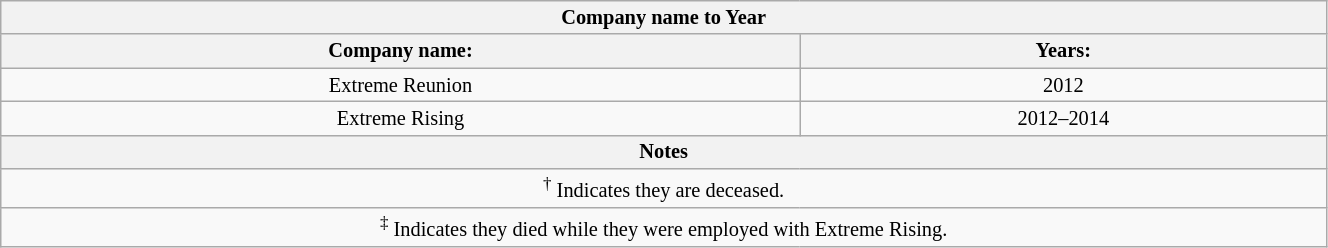<table class="wikitable" width="70%" style="font-size:85%; text-align:center;">
<tr>
<th colspan="2">Company name to Year</th>
</tr>
<tr>
<th>Company name:</th>
<th>Years:</th>
</tr>
<tr>
<td>Extreme Reunion</td>
<td>2012</td>
</tr>
<tr>
<td>Extreme Rising</td>
<td>2012–2014</td>
</tr>
<tr>
<th colspan="2">Notes</th>
</tr>
<tr>
<td colspan="2"><sup>†</sup> Indicates they are deceased.</td>
</tr>
<tr>
<td colspan="2"><sup>‡</sup> Indicates they died while they were employed with Extreme Rising.</td>
</tr>
</table>
